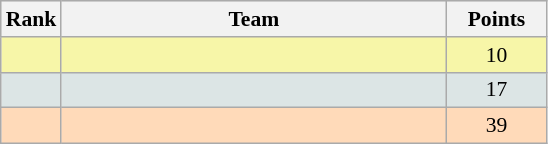<table class="wikitable" style="text-align:center; font-size: 90%; border: gray solid 1px;border-collapse:collapse;">
<tr bgcolor="#E4E4E4">
<th style="border-bottom:1px solid #AAAAAA" width=10>Rank</th>
<th style="border-bottom:1px solid #AAAAAA" width=250>Team</th>
<th style="border-bottom:1px solid #AAAAAA" width=60>Points</th>
</tr>
<tr bgcolor=F7F6A8>
<td></td>
<td align=left></td>
<td>10</td>
</tr>
<tr bgcolor=DCE5E5>
<td></td>
<td align=left></td>
<td>17</td>
</tr>
<tr bgcolor=FFDAB9>
<td></td>
<td align=left></td>
<td>39</td>
</tr>
</table>
